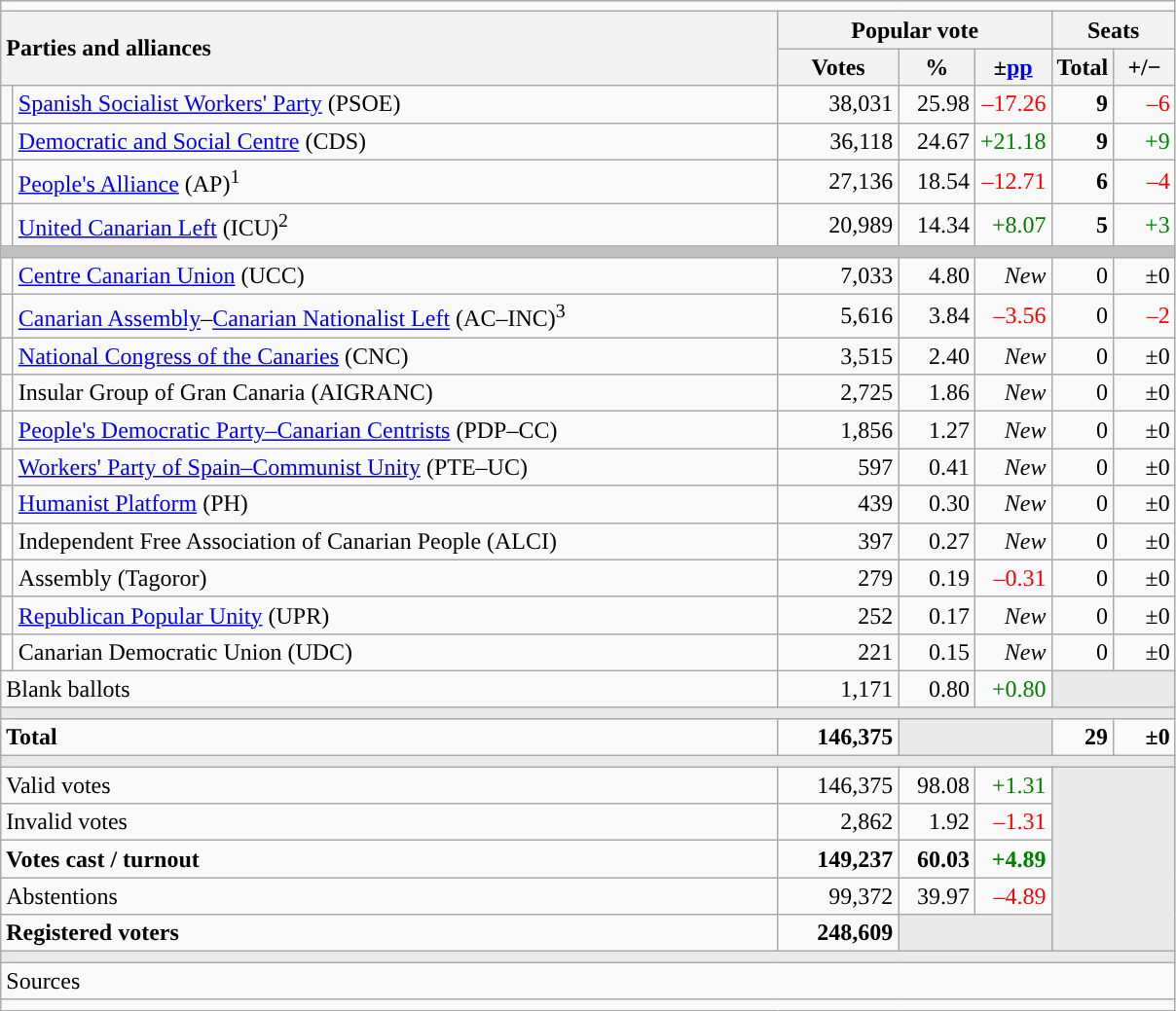<table class="wikitable" style="text-align:right;">
<tr>
<td colspan="7"></td>
</tr>
<tr>
<th style="text-align:left;" rowspan="2" colspan="2" width="525">Parties and alliances</th>
<th colspan="3">Popular vote</th>
<th colspan="2">Seats</th>
</tr>
<tr>
<th width="75">Votes</th>
<th width="45">%</th>
<th width="45">±<a href='#'>pp</a></th>
<th width="35">Total</th>
<th width="35">+/−</th>
</tr>
<tr>
<td width="1" style="color:inherit;background:"></td>
<td align="left"><a href='#'>Spanish Socialist Workers' Party</a> (PSOE)</td>
<td>38,031</td>
<td>25.98</td>
<td style="color:red;">–17.26</td>
<td><strong>9</strong></td>
<td style="color:red;">–6</td>
</tr>
<tr>
<td style="color:inherit;background:"></td>
<td align="left"><a href='#'>Democratic and Social Centre</a> (CDS)</td>
<td>36,118</td>
<td>24.67</td>
<td style="color:green;">+21.18</td>
<td><strong>9</strong></td>
<td style="color:green;">+9</td>
</tr>
<tr>
<td style="color:inherit;background:"></td>
<td align="left"><a href='#'>People's Alliance</a> (AP)<sup>1</sup></td>
<td>27,136</td>
<td>18.54</td>
<td style="color:red;">–12.71</td>
<td><strong>6</strong></td>
<td style="color:red;">–4</td>
</tr>
<tr>
<td style="color:inherit;background:"></td>
<td align="left"><a href='#'>United Canarian Left</a> (ICU)<sup>2</sup></td>
<td>20,989</td>
<td>14.34</td>
<td style="color:green;">+8.07</td>
<td><strong>5</strong></td>
<td style="color:green;">+3</td>
</tr>
<tr>
<td colspan="7" bgcolor="#C0C0C0"></td>
</tr>
<tr>
<td style="color:inherit;background:"></td>
<td align="left"><a href='#'>Centre Canarian Union</a> (UCC)</td>
<td>7,033</td>
<td>4.80</td>
<td><em>New</em></td>
<td>0</td>
<td>±0</td>
</tr>
<tr>
<td style="color:inherit;background:"></td>
<td align="left"><a href='#'>Canarian Assembly</a>–<a href='#'>Canarian Nationalist Left</a> (AC–INC)<sup>3</sup></td>
<td>5,616</td>
<td>3.84</td>
<td style="color:red;">–3.56</td>
<td>0</td>
<td style="color:red;">–2</td>
</tr>
<tr>
<td style="color:inherit;background:"></td>
<td align="left"><a href='#'>National Congress of the Canaries</a> (CNC)</td>
<td>3,515</td>
<td>2.40</td>
<td><em>New</em></td>
<td>0</td>
<td>±0</td>
</tr>
<tr>
<td style="color:inherit;background:"></td>
<td align="left">Insular Group of Gran Canaria (AIGRANC)</td>
<td>2,725</td>
<td>1.86</td>
<td><em>New</em></td>
<td>0</td>
<td>±0</td>
</tr>
<tr>
<td style="color:inherit;background:"></td>
<td align="left"><a href='#'>People's Democratic Party–Canarian Centrists</a> (PDP–CC)</td>
<td>1,856</td>
<td>1.27</td>
<td><em>New</em></td>
<td>0</td>
<td>±0</td>
</tr>
<tr>
<td style="color:inherit;background:"></td>
<td align="left"><a href='#'>Workers' Party of Spain–Communist Unity</a> (PTE–UC)</td>
<td>597</td>
<td>0.41</td>
<td><em>New</em></td>
<td>0</td>
<td>±0</td>
</tr>
<tr>
<td style="color:inherit;background:"></td>
<td align="left"><a href='#'>Humanist Platform</a> (PH)</td>
<td>439</td>
<td>0.30</td>
<td><em>New</em></td>
<td>0</td>
<td>±0</td>
</tr>
<tr>
<td bgcolor="white"></td>
<td align="left">Independent Free Association of Canarian People (ALCI)</td>
<td>397</td>
<td>0.27</td>
<td><em>New</em></td>
<td>0</td>
<td>±0</td>
</tr>
<tr>
<td style="color:inherit;background:"></td>
<td align="left">Assembly (Tagoror)</td>
<td>279</td>
<td>0.19</td>
<td style="color:red;">–0.31</td>
<td>0</td>
<td>±0</td>
</tr>
<tr>
<td style="color:inherit;background:"></td>
<td align="left"><a href='#'>Republican Popular Unity</a> (UPR)</td>
<td>252</td>
<td>0.17</td>
<td><em>New</em></td>
<td>0</td>
<td>±0</td>
</tr>
<tr>
<td bgcolor="white"></td>
<td align="left">Canarian Democratic Union (UDC)</td>
<td>221</td>
<td>0.15</td>
<td><em>New</em></td>
<td>0</td>
<td>±0</td>
</tr>
<tr>
<td align="left" colspan="2">Blank ballots</td>
<td>1,171</td>
<td>0.80</td>
<td style="color:green;">+0.80</td>
<td bgcolor="#E9E9E9" colspan="2"></td>
</tr>
<tr>
<td colspan="7" bgcolor="#E9E9E9"></td>
</tr>
<tr style="font-weight:bold;">
<td align="left" colspan="2">Total</td>
<td>146,375</td>
<td bgcolor="#E9E9E9" colspan="2"></td>
<td>29</td>
<td>±0</td>
</tr>
<tr>
<td colspan="7" bgcolor="#E9E9E9"></td>
</tr>
<tr>
<td align="left" colspan="2">Valid votes</td>
<td>146,375</td>
<td>98.08</td>
<td style="color:green;">+1.31</td>
<td bgcolor="#E9E9E9" colspan="2" rowspan="5"></td>
</tr>
<tr>
<td align="left" colspan="2">Invalid votes</td>
<td>2,862</td>
<td>1.92</td>
<td style="color:red;">–1.31</td>
</tr>
<tr style="font-weight:bold;">
<td align="left" colspan="2">Votes cast / turnout</td>
<td>149,237</td>
<td>60.03</td>
<td style="color:green;">+4.89</td>
</tr>
<tr>
<td align="left" colspan="2">Abstentions</td>
<td>99,372</td>
<td>39.97</td>
<td style="color:red;">–4.89</td>
</tr>
<tr style="font-weight:bold;">
<td align="left" colspan="2">Registered voters</td>
<td>248,609</td>
<td bgcolor="#E9E9E9" colspan="2"></td>
</tr>
<tr>
<td colspan="7" bgcolor="#E9E9E9"></td>
</tr>
<tr>
<td align="left" colspan="7">Sources</td>
</tr>
<tr>
<td colspan="7" style="text-align:left; max-width:790px;"></td>
</tr>
</table>
